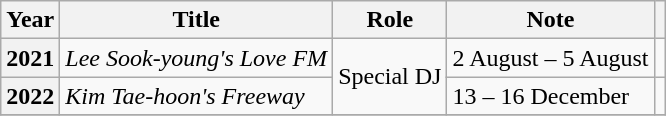<table class="wikitable plainrowheaders sortable nowrap">
<tr>
<th scope="col">Year</th>
<th scope="col">Title</th>
<th scope="col">Role</th>
<th scope="col">Note</th>
<th scope="col" class="unsortable"></th>
</tr>
<tr>
<th scope="row">2021</th>
<td><em>Lee Sook-young's Love FM</em></td>
<td rowspan=2>Special DJ</td>
<td>2 August – 5 August</td>
<td></td>
</tr>
<tr>
<th scope="row">2022</th>
<td><em>Kim Tae-hoon's Freeway</em></td>
<td>13 – 16 December</td>
<td></td>
</tr>
<tr>
</tr>
</table>
